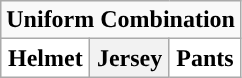<table class="wikitable">
<tr>
<td align="center" Colspan="3"><strong>Uniform Combination</strong></td>
</tr>
<tr align="center">
<th style="background:white; color:black">Helmet</th>
<th>Jersey</th>
<th style="background:white; color:black">Pants</th>
</tr>
</table>
